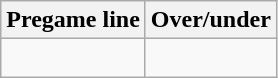<table class="wikitable">
<tr align="center">
<th style=>Pregame line</th>
<th style=>Over/under</th>
</tr>
<tr align="center">
<td> </td>
<td> </td>
</tr>
</table>
